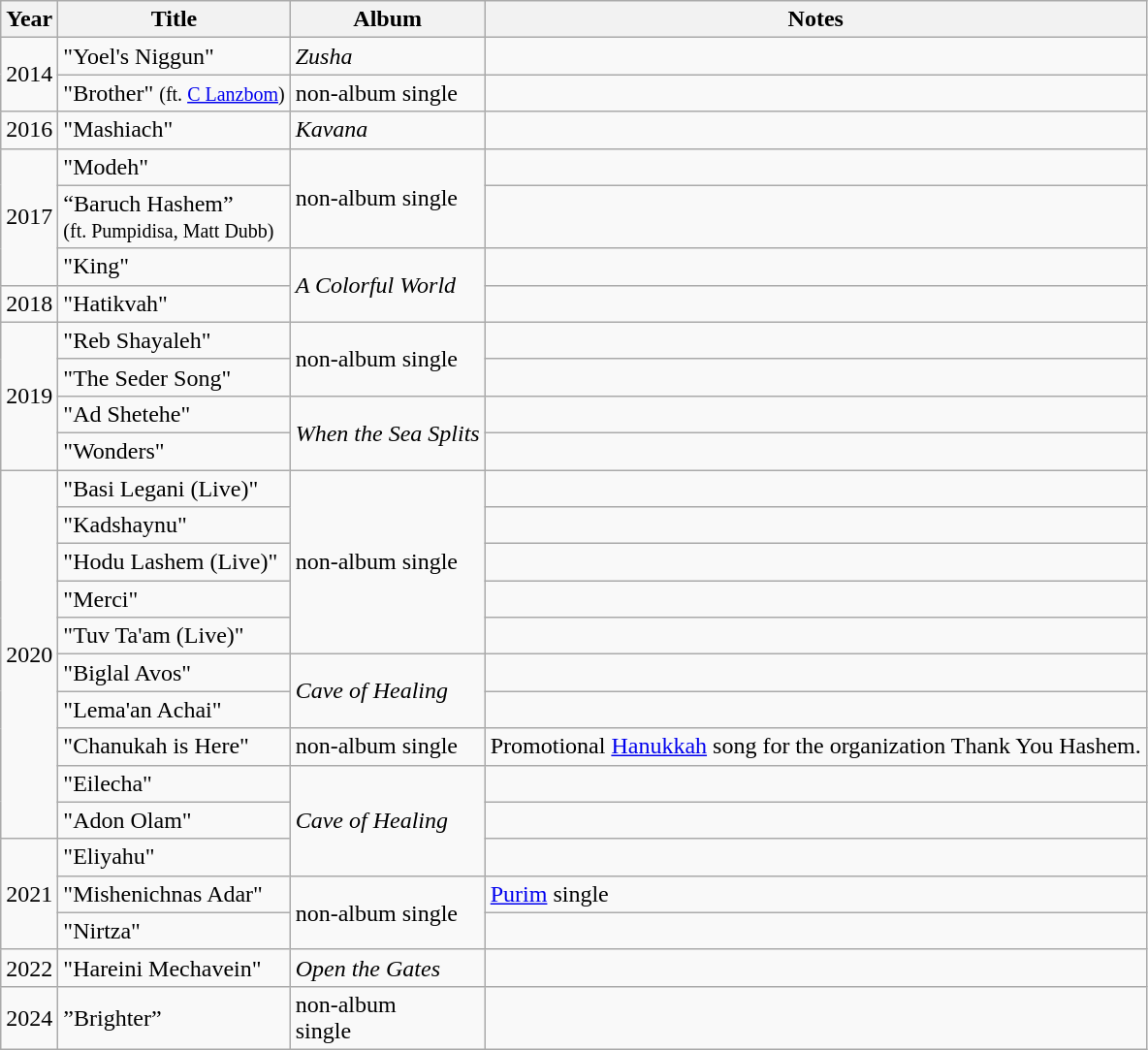<table class="wikitable">
<tr>
<th>Year</th>
<th>Title</th>
<th>Album</th>
<th>Notes</th>
</tr>
<tr>
<td rowspan="2">2014</td>
<td>"Yoel's Niggun"</td>
<td><em>Zusha</em></td>
<td></td>
</tr>
<tr>
<td>"Brother" <small>(ft. <a href='#'>C Lanzbom</a>)</small></td>
<td>non-album single</td>
<td></td>
</tr>
<tr>
<td>2016</td>
<td>"Mashiach"</td>
<td><em>Kavana</em></td>
<td></td>
</tr>
<tr>
<td rowspan="3">2017</td>
<td>"Modeh"</td>
<td rowspan="2">non-album single</td>
<td></td>
</tr>
<tr>
<td>“Baruch Hashem”<br><small>(ft. Pumpidisa, Matt Dubb)</small></td>
<td></td>
</tr>
<tr>
<td>"King"</td>
<td rowspan="2"><em>A Colorful World</em></td>
<td></td>
</tr>
<tr>
<td>2018</td>
<td>"Hatikvah"</td>
<td></td>
</tr>
<tr>
<td rowspan="4">2019</td>
<td>"Reb Shayaleh"</td>
<td rowspan="2">non-album single</td>
<td></td>
</tr>
<tr>
<td>"The Seder Song"</td>
<td></td>
</tr>
<tr>
<td>"Ad Shetehe"</td>
<td rowspan="2"><em>When the Sea Splits</em></td>
<td></td>
</tr>
<tr>
<td>"Wonders"</td>
<td></td>
</tr>
<tr>
<td rowspan="10">2020</td>
<td>"Basi Legani (Live)"</td>
<td rowspan="5">non-album single</td>
<td></td>
</tr>
<tr>
<td>"Kadshaynu"</td>
<td></td>
</tr>
<tr>
<td>"Hodu Lashem (Live)"</td>
<td></td>
</tr>
<tr>
<td>"Merci"</td>
<td></td>
</tr>
<tr>
<td>"Tuv Ta'am (Live)"</td>
<td></td>
</tr>
<tr>
<td>"Biglal Avos"</td>
<td rowspan="2"><em>Cave of Healing</em></td>
<td></td>
</tr>
<tr>
<td>"Lema'an Achai"</td>
<td></td>
</tr>
<tr>
<td>"Chanukah is Here"</td>
<td>non-album single</td>
<td>Promotional <a href='#'>Hanukkah</a> song for the organization Thank You Hashem.</td>
</tr>
<tr>
<td>"Eilecha"</td>
<td rowspan="3"><em>Cave of Healing</em></td>
<td></td>
</tr>
<tr>
<td>"Adon Olam"</td>
<td></td>
</tr>
<tr>
<td rowspan="3">2021</td>
<td>"Eliyahu"</td>
<td></td>
</tr>
<tr>
<td>"Mishenichnas Adar"</td>
<td rowspan="2">non-album single</td>
<td><a href='#'>Purim</a> single</td>
</tr>
<tr>
<td>"Nirtza"</td>
<td></td>
</tr>
<tr>
<td>2022</td>
<td>"Hareini Mechavein"</td>
<td><em>Open the Gates</em></td>
<td></td>
</tr>
<tr>
<td>2024</td>
<td>”Brighter”</td>
<td>non-album<br>single</td>
</tr>
</table>
